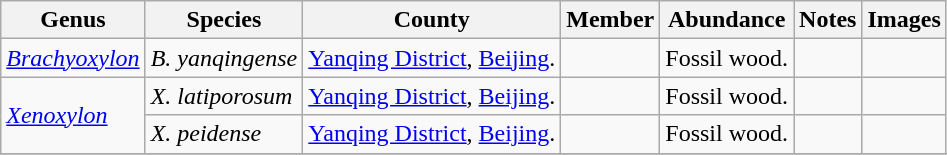<table class="wikitable" align="center">
<tr>
<th>Genus</th>
<th>Species</th>
<th>County</th>
<th><strong>Member</strong></th>
<th><strong>Abundance</strong></th>
<th>Notes</th>
<th>Images</th>
</tr>
<tr>
<td><em><a href='#'>Brachyoxylon</a></em></td>
<td><em>B. yanqingense</em></td>
<td><a href='#'>Yanqing District</a>, <a href='#'>Beijing</a>.</td>
<td></td>
<td>Fossil wood.</td>
<td></td>
<td></td>
</tr>
<tr>
<td rowspan=2><em><a href='#'>Xenoxylon</a></em></td>
<td><em>X. latiporosum</em></td>
<td><a href='#'>Yanqing District</a>, <a href='#'>Beijing</a>.</td>
<td></td>
<td>Fossil wood.</td>
<td></td>
<td></td>
</tr>
<tr>
<td><em>X. peidense</em></td>
<td><a href='#'>Yanqing District</a>, <a href='#'>Beijing</a>.</td>
<td></td>
<td>Fossil wood.</td>
<td></td>
<td></td>
</tr>
<tr>
</tr>
</table>
